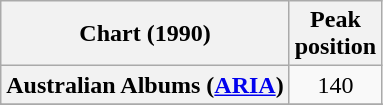<table class="wikitable sortable plainrowheaders" style="text-align:center">
<tr>
<th scope="col">Chart (1990)</th>
<th scope="col">Peak<br>position</th>
</tr>
<tr>
<th scope="row">Australian Albums (<a href='#'>ARIA</a>)</th>
<td>140</td>
</tr>
<tr>
</tr>
<tr>
</tr>
</table>
